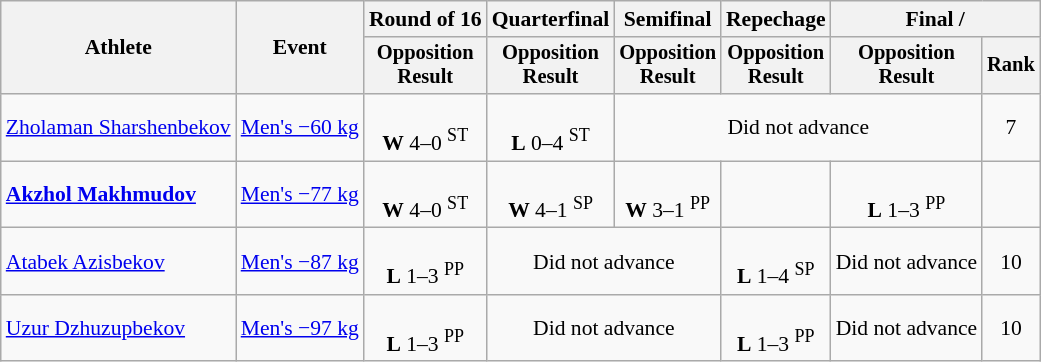<table class="wikitable" style="font-size:90%">
<tr>
<th rowspan=2>Athlete</th>
<th rowspan=2>Event</th>
<th>Round of 16</th>
<th>Quarterfinal</th>
<th>Semifinal</th>
<th>Repechage</th>
<th colspan=2>Final / </th>
</tr>
<tr style="font-size: 95%">
<th>Opposition<br>Result</th>
<th>Opposition<br>Result</th>
<th>Opposition<br>Result</th>
<th>Opposition<br>Result</th>
<th>Opposition<br>Result</th>
<th>Rank</th>
</tr>
<tr align=center>
<td align=left><a href='#'>Zholaman Sharshenbekov</a></td>
<td align=left><a href='#'>Men's −60 kg</a></td>
<td><br><strong>W</strong> 4–0 <sup>ST</sup></td>
<td><br><strong>L</strong> 0–4 <sup>ST</sup></td>
<td colspan=3>Did not advance</td>
<td>7</td>
</tr>
<tr align=center>
<td align=left><strong><a href='#'>Akzhol Makhmudov</a></strong></td>
<td align=left><a href='#'>Men's −77 kg</a></td>
<td><br><strong>W</strong> 4–0 <sup>ST</sup></td>
<td><br><strong>W</strong> 4–1 <sup>SP</sup></td>
<td><br><strong>W</strong> 3–1 <sup>PP</sup></td>
<td></td>
<td><br><strong>L</strong> 1–3 <sup>PP</sup></td>
<td></td>
</tr>
<tr align=center>
<td align=left><a href='#'>Atabek Azisbekov</a></td>
<td align=left><a href='#'>Men's −87 kg</a></td>
<td><br><strong>L</strong> 1–3 <sup>PP</sup></td>
<td colspan=2>Did not advance</td>
<td><br><strong>L</strong> 1–4 <sup>SP</sup></td>
<td>Did not advance</td>
<td>10</td>
</tr>
<tr align=center>
<td align=left><a href='#'>Uzur Dzhuzupbekov</a></td>
<td align=left><a href='#'>Men's −97 kg</a></td>
<td><br><strong>L</strong> 1–3 <sup>PP</sup></td>
<td colspan=2>Did not advance</td>
<td><br><strong>L</strong> 1–3 <sup>PP</sup></td>
<td>Did not advance</td>
<td>10</td>
</tr>
</table>
